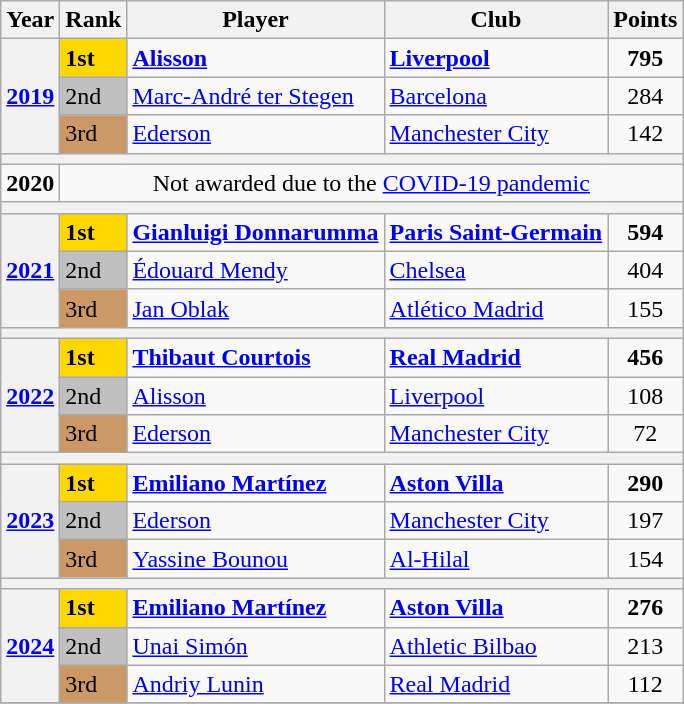<table class="wikitable">
<tr>
<th>Year</th>
<th>Rank</th>
<th>Player</th>
<th>Club</th>
<th>Points</th>
</tr>
<tr>
<th rowspan="3"><strong><a href='#'>2019</a></strong></th>
<td scope=col style="background-color: gold"><strong>1st</strong></td>
<td> <strong><a href='#'>Alisson</a></strong></td>
<td> <strong><a href='#'>Liverpool</a></strong></td>
<td align=center><strong>795</strong></td>
</tr>
<tr>
<td scope=col style="background-color: silver">2nd</td>
<td> <a href='#'>Marc-André ter Stegen</a></td>
<td> <a href='#'>Barcelona</a></td>
<td align=center>284</td>
</tr>
<tr>
<td scope=col style="background-color: #cc9966">3rd</td>
<td> <a href='#'>Ederson</a></td>
<td> <a href='#'>Manchester City</a></td>
<td align=center>142</td>
</tr>
<tr>
<th colspan="5"></th>
</tr>
<tr>
<td><strong>2020</strong></td>
<td align="center" colspan="4">Not awarded due to the <a href='#'>COVID-19 pandemic</a></td>
</tr>
<tr>
<th colspan="5"></th>
</tr>
<tr>
<th rowspan="3"><strong><a href='#'>2021</a></strong></th>
<td scope=col style="background-color: gold"><strong>1st</strong></td>
<td> <strong><a href='#'>Gianluigi Donnarumma</a></strong></td>
<td> <strong><a href='#'>Paris Saint-Germain</a></strong></td>
<td align=center><strong>594</strong></td>
</tr>
<tr>
<td scope=col style="background-color: silver">2nd</td>
<td> <a href='#'>Édouard Mendy</a></td>
<td> <a href='#'>Chelsea</a></td>
<td align=center>404</td>
</tr>
<tr>
<td scope=col style="background-color: #cc9966">3rd</td>
<td> <a href='#'>Jan Oblak</a></td>
<td> <a href='#'>Atlético Madrid</a></td>
<td align=center>155</td>
</tr>
<tr>
<th colspan="5"></th>
</tr>
<tr>
<th rowspan="3"><strong><a href='#'>2022</a></strong></th>
<td scope=col style="background-color: gold"><strong>1st</strong></td>
<td> <strong><a href='#'>Thibaut Courtois</a></strong></td>
<td> <strong><a href='#'>Real Madrid</a></strong></td>
<td align=center><strong>456</strong></td>
</tr>
<tr>
<td scope=col style="background-color: silver">2nd</td>
<td> <a href='#'>Alisson</a></td>
<td> <a href='#'>Liverpool</a></td>
<td align=center>108</td>
</tr>
<tr>
<td scope=col style="background-color: #cc9966">3rd</td>
<td> <a href='#'>Ederson</a></td>
<td> <a href='#'>Manchester City</a></td>
<td align=center>72</td>
</tr>
<tr>
<th colspan="5"></th>
</tr>
<tr>
<th rowspan="3"><strong><a href='#'>2023</a></strong></th>
<td scope=col style="background-color: gold"><strong>1st</strong></td>
<td> <strong><a href='#'>Emiliano Martínez</a></strong> </td>
<td> <strong><a href='#'>Aston Villa</a></strong></td>
<td align=center><strong>290</strong></td>
</tr>
<tr>
<td scope=col style="background-color: silver">2nd</td>
<td> <a href='#'>Ederson</a></td>
<td> <a href='#'>Manchester City</a></td>
<td align=center>197</td>
</tr>
<tr>
<td scope=col style="background-color: #cc9966">3rd</td>
<td> <a href='#'>Yassine Bounou</a></td>
<td> <a href='#'>Al-Hilal</a></td>
<td align=center>154</td>
</tr>
<tr>
<th colspan="5"></th>
</tr>
<tr>
<th rowspan="3"><strong><a href='#'>2024</a></strong></th>
<td scope=col style="background-color: gold"><strong>1st</strong></td>
<td> <strong><a href='#'>Emiliano Martínez</a></strong> </td>
<td> <strong><a href='#'>Aston Villa</a></strong></td>
<td align=center><strong>276</strong></td>
</tr>
<tr>
<td scope=col style="background-color: silver">2nd</td>
<td> <a href='#'>Unai Simón</a></td>
<td> <a href='#'>Athletic Bilbao</a></td>
<td align=center>213</td>
</tr>
<tr>
<td scope=col style="background-color: #cc9966">3rd</td>
<td> <a href='#'>Andriy Lunin</a></td>
<td> <a href='#'>Real Madrid</a></td>
<td align=center>112</td>
</tr>
<tr>
</tr>
</table>
